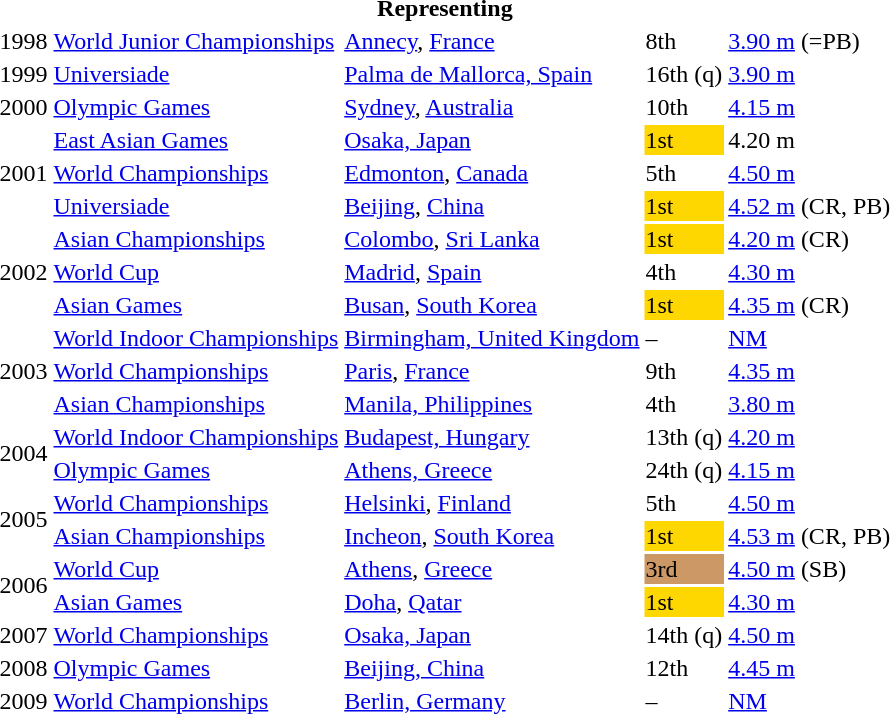<table>
<tr>
<th colspan="5">Representing </th>
</tr>
<tr>
<td>1998</td>
<td><a href='#'>World Junior Championships</a></td>
<td><a href='#'>Annecy</a>, <a href='#'>France</a></td>
<td>8th</td>
<td><a href='#'>3.90 m</a> (=PB)</td>
</tr>
<tr>
<td>1999</td>
<td><a href='#'>Universiade</a></td>
<td><a href='#'>Palma de Mallorca, Spain</a></td>
<td>16th (q)</td>
<td><a href='#'>3.90 m</a></td>
</tr>
<tr>
<td>2000</td>
<td><a href='#'>Olympic Games</a></td>
<td><a href='#'>Sydney</a>, <a href='#'>Australia</a></td>
<td>10th</td>
<td><a href='#'>4.15 m</a></td>
</tr>
<tr>
<td rowspan=3>2001</td>
<td><a href='#'>East Asian Games</a></td>
<td><a href='#'>Osaka, Japan</a></td>
<td bgcolor="gold">1st</td>
<td>4.20 m</td>
</tr>
<tr>
<td><a href='#'>World Championships</a></td>
<td><a href='#'>Edmonton</a>, <a href='#'>Canada</a></td>
<td>5th</td>
<td><a href='#'>4.50 m</a></td>
</tr>
<tr>
<td><a href='#'>Universiade</a></td>
<td><a href='#'>Beijing</a>, <a href='#'>China</a></td>
<td bgcolor="gold">1st</td>
<td><a href='#'>4.52 m</a> (CR, PB)</td>
</tr>
<tr>
<td rowspan=3>2002</td>
<td><a href='#'>Asian Championships</a></td>
<td><a href='#'>Colombo</a>, <a href='#'>Sri Lanka</a></td>
<td bgcolor="gold">1st</td>
<td><a href='#'>4.20 m</a> (CR)</td>
</tr>
<tr>
<td><a href='#'>World Cup</a></td>
<td><a href='#'>Madrid</a>, <a href='#'>Spain</a></td>
<td>4th</td>
<td><a href='#'>4.30 m</a></td>
</tr>
<tr>
<td><a href='#'>Asian Games</a></td>
<td><a href='#'>Busan</a>, <a href='#'>South Korea</a></td>
<td bgcolor="gold">1st</td>
<td><a href='#'>4.35 m</a> (CR)</td>
</tr>
<tr>
<td rowspan=3>2003</td>
<td><a href='#'>World Indoor Championships</a></td>
<td><a href='#'>Birmingham, United Kingdom</a></td>
<td>–</td>
<td><a href='#'>NM</a></td>
</tr>
<tr>
<td><a href='#'>World Championships</a></td>
<td><a href='#'>Paris</a>, <a href='#'>France</a></td>
<td>9th</td>
<td><a href='#'>4.35 m</a></td>
</tr>
<tr>
<td><a href='#'>Asian Championships</a></td>
<td><a href='#'>Manila, Philippines</a></td>
<td>4th</td>
<td><a href='#'>3.80 m</a></td>
</tr>
<tr>
<td rowspan=2>2004</td>
<td><a href='#'>World Indoor Championships</a></td>
<td><a href='#'>Budapest, Hungary</a></td>
<td>13th (q)</td>
<td><a href='#'>4.20 m</a></td>
</tr>
<tr>
<td><a href='#'>Olympic Games</a></td>
<td><a href='#'>Athens, Greece</a></td>
<td>24th (q)</td>
<td><a href='#'>4.15 m</a></td>
</tr>
<tr>
<td rowspan=2>2005</td>
<td><a href='#'>World Championships</a></td>
<td><a href='#'>Helsinki</a>, <a href='#'>Finland</a></td>
<td>5th</td>
<td><a href='#'>4.50 m</a></td>
</tr>
<tr>
<td><a href='#'>Asian Championships</a></td>
<td><a href='#'>Incheon</a>, <a href='#'>South Korea</a></td>
<td bgcolor="gold">1st</td>
<td><a href='#'>4.53 m</a> (CR, PB)</td>
</tr>
<tr>
<td rowspan=2>2006</td>
<td><a href='#'>World Cup</a></td>
<td><a href='#'>Athens</a>, <a href='#'>Greece</a></td>
<td bgcolor="cc9966">3rd</td>
<td><a href='#'>4.50 m</a> (SB)</td>
</tr>
<tr>
<td><a href='#'>Asian Games</a></td>
<td><a href='#'>Doha</a>, <a href='#'>Qatar</a></td>
<td bgcolor="gold">1st</td>
<td><a href='#'>4.30 m</a></td>
</tr>
<tr>
<td>2007</td>
<td><a href='#'>World Championships</a></td>
<td><a href='#'>Osaka, Japan</a></td>
<td>14th (q)</td>
<td><a href='#'>4.50 m</a></td>
</tr>
<tr>
<td>2008</td>
<td><a href='#'>Olympic Games</a></td>
<td><a href='#'>Beijing, China</a></td>
<td>12th</td>
<td><a href='#'>4.45 m</a></td>
</tr>
<tr>
<td>2009</td>
<td><a href='#'>World Championships</a></td>
<td><a href='#'>Berlin, Germany</a></td>
<td>–</td>
<td><a href='#'>NM</a></td>
</tr>
</table>
